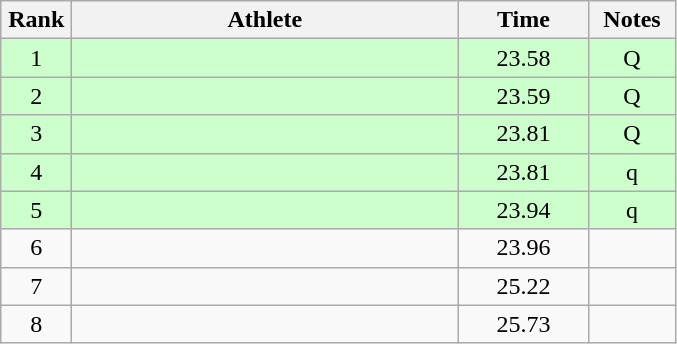<table class="wikitable" style="text-align:center">
<tr>
<th width=40>Rank</th>
<th width=250>Athlete</th>
<th width=80>Time</th>
<th width=50>Notes</th>
</tr>
<tr bgcolor="ccffcc">
<td>1</td>
<td align=left></td>
<td>23.58</td>
<td>Q</td>
</tr>
<tr bgcolor="ccffcc">
<td>2</td>
<td align=left></td>
<td>23.59</td>
<td>Q</td>
</tr>
<tr bgcolor="ccffcc">
<td>3</td>
<td align=left></td>
<td>23.81</td>
<td>Q</td>
</tr>
<tr bgcolor="ccffcc">
<td>4</td>
<td align=left></td>
<td>23.81</td>
<td>q</td>
</tr>
<tr bgcolor="ccffcc">
<td>5</td>
<td align=left></td>
<td>23.94</td>
<td>q</td>
</tr>
<tr>
<td>6</td>
<td align=left></td>
<td>23.96</td>
<td></td>
</tr>
<tr>
<td>7</td>
<td align=left></td>
<td>25.22</td>
<td></td>
</tr>
<tr>
<td>8</td>
<td align=left></td>
<td>25.73</td>
<td></td>
</tr>
</table>
